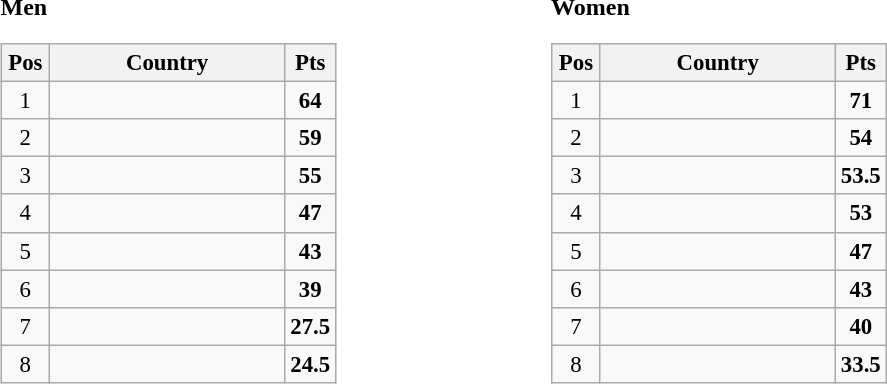<table>
<tr>
<td valign="top" width=33%><br><strong>Men</strong><table class="wikitable" style="text-align: center; font-size:95%">
<tr>
<th width="25">Pos</th>
<th width="150">Country</th>
<th width="25">Pts</th>
</tr>
<tr>
<td>1</td>
<td align="left"></td>
<td><strong>64</strong></td>
</tr>
<tr>
<td>2</td>
<td align="left"></td>
<td><strong>59</strong></td>
</tr>
<tr>
<td>3</td>
<td align="left"></td>
<td><strong>55</strong></td>
</tr>
<tr>
<td>4</td>
<td align="left"></td>
<td><strong>47</strong></td>
</tr>
<tr>
<td>5</td>
<td align="left"></td>
<td><strong>43</strong></td>
</tr>
<tr>
<td>6</td>
<td align="left"></td>
<td><strong>39</strong></td>
</tr>
<tr>
<td>7</td>
<td align="left"></td>
<td><strong>27.5</strong></td>
</tr>
<tr>
<td>8</td>
<td align="left"></td>
<td><strong>24.5</strong></td>
</tr>
</table>
</td>
<td valign="top" width=33%><br><strong>Women</strong><table class="wikitable" style="text-align: center; font-size:95%">
<tr>
<th width="25">Pos</th>
<th width="150">Country</th>
<th width="25">Pts</th>
</tr>
<tr>
<td>1</td>
<td align="left"></td>
<td><strong>71</strong></td>
</tr>
<tr>
<td>2</td>
<td align="left"></td>
<td><strong>54</strong></td>
</tr>
<tr>
<td>3</td>
<td align="left"></td>
<td><strong>53.5</strong></td>
</tr>
<tr>
<td>4</td>
<td align="left"></td>
<td><strong>53</strong></td>
</tr>
<tr>
<td>5</td>
<td align="left"></td>
<td><strong>47</strong></td>
</tr>
<tr>
<td>6</td>
<td align="left"></td>
<td><strong>43</strong></td>
</tr>
<tr>
<td>7</td>
<td align="left"></td>
<td><strong>40</strong></td>
</tr>
<tr>
<td>8</td>
<td align="left"></td>
<td><strong>33.5</strong></td>
</tr>
</table>
</td>
</tr>
</table>
